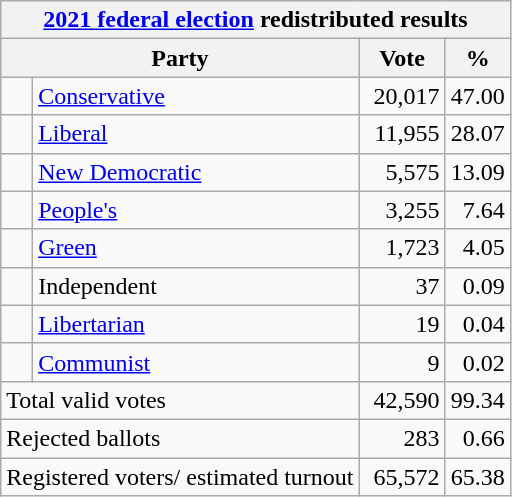<table class="wikitable">
<tr>
<th colspan="4"><a href='#'>2021 federal election</a> redistributed results</th>
</tr>
<tr>
<th bgcolor="#DDDDFF" width="130px" colspan="2">Party</th>
<th bgcolor="#DDDDFF" width="50px">Vote</th>
<th bgcolor="#DDDDFF" width="30px">%</th>
</tr>
<tr>
<td> </td>
<td><a href='#'>Conservative</a></td>
<td align=right>20,017</td>
<td align=right>47.00</td>
</tr>
<tr>
<td> </td>
<td><a href='#'>Liberal</a></td>
<td align=right>11,955</td>
<td align=right>28.07</td>
</tr>
<tr>
<td> </td>
<td><a href='#'>New Democratic</a></td>
<td align=right>5,575</td>
<td align=right>13.09</td>
</tr>
<tr>
<td> </td>
<td><a href='#'>People's</a></td>
<td align=right>3,255</td>
<td align=right>7.64</td>
</tr>
<tr>
<td> </td>
<td><a href='#'>Green</a></td>
<td align=right>1,723</td>
<td align=right>4.05</td>
</tr>
<tr>
<td> </td>
<td>Independent</td>
<td align=right>37</td>
<td align=right>0.09</td>
</tr>
<tr>
<td> </td>
<td><a href='#'>Libertarian</a></td>
<td align=right>19</td>
<td align=right>0.04</td>
</tr>
<tr>
<td> </td>
<td><a href='#'>Communist</a></td>
<td align=right>9</td>
<td align=right>0.02</td>
</tr>
<tr>
<td colspan="2">Total valid votes</td>
<td align=right>42,590</td>
<td align=right>99.34</td>
</tr>
<tr>
<td colspan="2">Rejected ballots</td>
<td align=right>283</td>
<td align=right>0.66</td>
</tr>
<tr>
<td colspan="2">Registered voters/ estimated turnout</td>
<td align=right>65,572</td>
<td align=right>65.38</td>
</tr>
</table>
